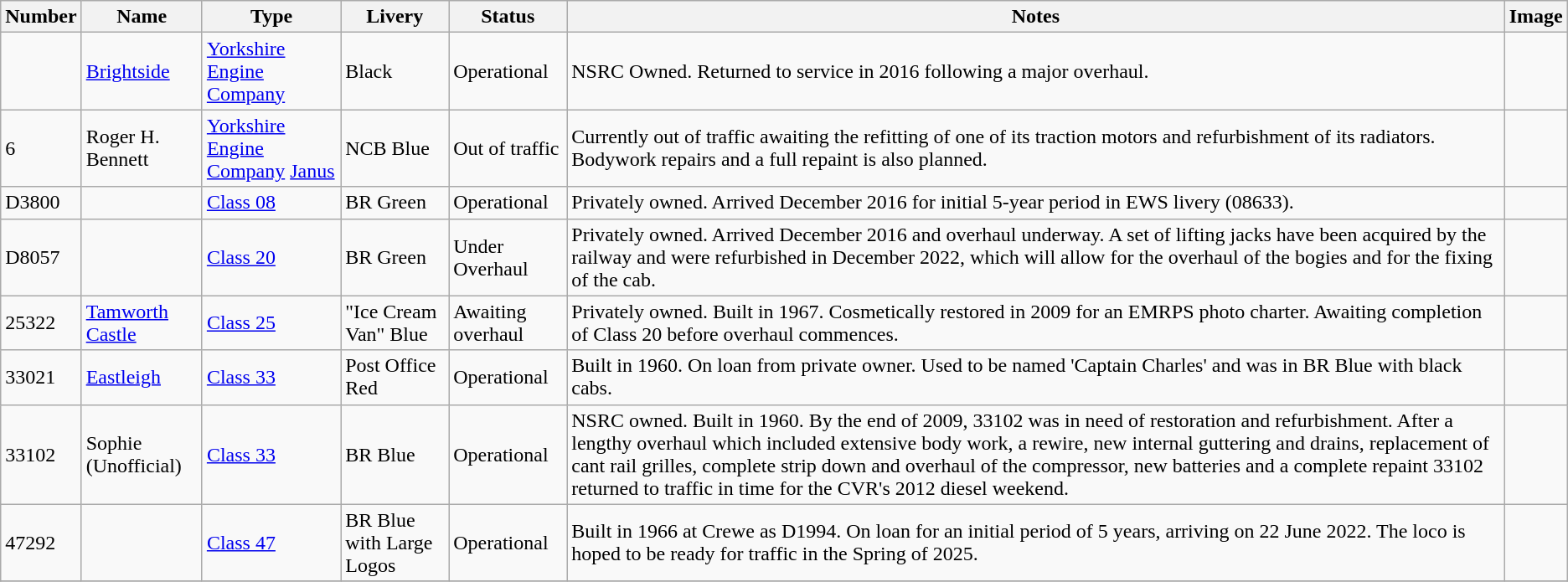<table class="wikitable">
<tr>
<th>Number</th>
<th>Name</th>
<th>Type</th>
<th>Livery</th>
<th>Status</th>
<th>Notes</th>
<th>Image</th>
</tr>
<tr>
<td></td>
<td><a href='#'>Brightside</a></td>
<td><a href='#'>Yorkshire Engine Company</a> </td>
<td>Black</td>
<td>Operational</td>
<td>NSRC Owned. Returned to service in 2016 following a major overhaul.</td>
<td></td>
</tr>
<tr>
<td>6</td>
<td>Roger H. Bennett</td>
<td><a href='#'>Yorkshire Engine Company</a> <a href='#'>Janus</a> </td>
<td>NCB Blue</td>
<td>Out of traffic</td>
<td>Currently out of traffic awaiting the refitting of one of its traction motors and refurbishment of its radiators. Bodywork repairs and a full repaint is also planned.</td>
<td></td>
</tr>
<tr>
<td>D3800</td>
<td></td>
<td><a href='#'>Class 08</a></td>
<td>BR Green</td>
<td>Operational</td>
<td>Privately owned. Arrived December 2016 for initial 5-year period in EWS livery (08633).</td>
<td></td>
</tr>
<tr>
<td>D8057</td>
<td></td>
<td><a href='#'>Class 20</a></td>
<td>BR Green</td>
<td>Under Overhaul</td>
<td>Privately owned. Arrived December 2016 and overhaul underway. A set of lifting jacks have been acquired by the railway and were refurbished in December 2022, which will allow for the overhaul of the bogies and for the fixing of the cab.</td>
<td></td>
</tr>
<tr>
<td>25322</td>
<td><a href='#'>Tamworth Castle</a></td>
<td><a href='#'>Class 25</a></td>
<td>"Ice Cream Van" Blue</td>
<td>Awaiting overhaul</td>
<td>Privately owned. Built in 1967. Cosmetically restored in 2009 for an EMRPS photo charter. Awaiting completion of Class 20 before overhaul commences.</td>
<td></td>
</tr>
<tr>
<td>33021</td>
<td><a href='#'>Eastleigh</a></td>
<td><a href='#'>Class 33</a></td>
<td>Post Office Red</td>
<td>Operational</td>
<td>Built in 1960. On loan from private owner. Used to be named 'Captain Charles' and was in BR Blue with black cabs.</td>
<td><br></td>
</tr>
<tr>
<td>33102</td>
<td>Sophie (Unofficial)</td>
<td><a href='#'>Class 33</a></td>
<td>BR Blue</td>
<td>Operational</td>
<td>NSRC owned. Built in 1960. By the end of 2009, 33102 was in need of restoration and refurbishment. After a lengthy overhaul which included extensive body work, a rewire, new internal guttering and drains, replacement of cant rail grilles, complete strip down and overhaul of the compressor, new batteries and a complete repaint 33102 returned to traffic in time for the CVR's 2012 diesel weekend.</td>
<td></td>
</tr>
<tr>
<td>47292</td>
<td></td>
<td><a href='#'>Class 47</a></td>
<td>BR Blue with Large Logos</td>
<td>Operational</td>
<td>Built in 1966 at Crewe as D1994. On loan for an initial period of 5 years, arriving on 22 June 2022. The loco is hoped to be ready for traffic in the Spring of 2025.</td>
<td></td>
</tr>
<tr>
</tr>
</table>
